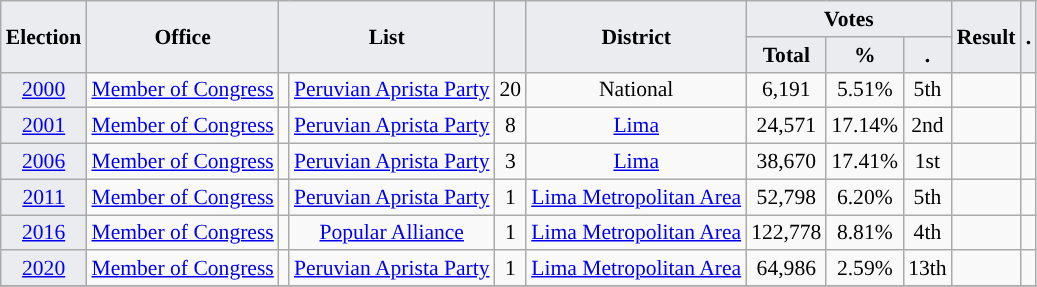<table class="wikitable" style="font-size:90%; text-align:center;">
<tr>
<th style="background-color:#EAECF0;" rowspan=2>Election</th>
<th style="background-color:#EAECF0;" rowspan=2>Office</th>
<th style="background-color:#EAECF0;" colspan=2 rowspan=2>List</th>
<th style="background-color:#EAECF0;" rowspan=2></th>
<th style="background-color:#EAECF0;" rowspan=2>District</th>
<th style="background-color:#EAECF0;" colspan=3>Votes</th>
<th style="background-color:#EAECF0;" rowspan=2>Result</th>
<th style="background-color:#EAECF0;" rowspan=2>.</th>
</tr>
<tr>
<th style="background-color:#EAECF0;">Total</th>
<th style="background-color:#EAECF0;">%</th>
<th style="background-color:#EAECF0;">.</th>
</tr>
<tr>
<td style="background-color:#EAECF0;"><a href='#'>2000</a></td>
<td><a href='#'>Member of Congress</a></td>
<td style="background-color:"></td>
<td><a href='#'>Peruvian Aprista Party</a></td>
<td>20</td>
<td>National</td>
<td>6,191</td>
<td>5.51%</td>
<td>5th</td>
<td></td>
<td></td>
</tr>
<tr>
<td style="background-color:#EAECF0;"><a href='#'>2001</a></td>
<td><a href='#'>Member of Congress</a></td>
<td style="background-color:"></td>
<td><a href='#'>Peruvian Aprista Party</a></td>
<td>8</td>
<td><a href='#'>Lima</a></td>
<td>24,571</td>
<td>17.14%</td>
<td>2nd</td>
<td></td>
<td></td>
</tr>
<tr>
<td style="background-color:#EAECF0;"><a href='#'>2006</a></td>
<td><a href='#'>Member of Congress</a></td>
<td style="background-color:"></td>
<td><a href='#'>Peruvian Aprista Party</a></td>
<td>3</td>
<td><a href='#'>Lima</a></td>
<td>38,670</td>
<td>17.41%</td>
<td>1st</td>
<td></td>
<td></td>
</tr>
<tr>
<td style="background-color:#EAECF0;"><a href='#'>2011</a></td>
<td><a href='#'>Member of Congress</a></td>
<td style="background-color:"></td>
<td><a href='#'>Peruvian Aprista Party</a></td>
<td>1</td>
<td><a href='#'>Lima Metropolitan Area</a></td>
<td>52,798</td>
<td>6.20%</td>
<td>5th</td>
<td></td>
<td></td>
</tr>
<tr>
<td style="background-color:#EAECF0;"><a href='#'>2016</a></td>
<td><a href='#'>Member of Congress</a></td>
<td style="background-color:"></td>
<td><a href='#'>Popular Alliance</a></td>
<td>1</td>
<td><a href='#'>Lima Metropolitan Area</a></td>
<td>122,778</td>
<td>8.81%</td>
<td>4th</td>
<td></td>
<td></td>
</tr>
<tr>
<td style="background-color:#EAECF0;"><a href='#'>2020</a></td>
<td><a href='#'>Member of Congress</a></td>
<td style="background-color:"></td>
<td><a href='#'>Peruvian Aprista Party</a></td>
<td>1</td>
<td><a href='#'>Lima Metropolitan Area</a></td>
<td>64,986</td>
<td>2.59%</td>
<td>13th</td>
<td></td>
<td></td>
</tr>
<tr>
</tr>
</table>
